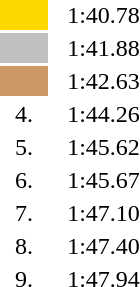<table style="text-align:center">
<tr>
<td width=30 bgcolor=gold></td>
<td align=left></td>
<td width=60>1:40.78</td>
</tr>
<tr>
<td bgcolor=silver></td>
<td align=left></td>
<td>1:41.88</td>
</tr>
<tr>
<td bgcolor=cc9966></td>
<td align=left></td>
<td>1:42.63</td>
</tr>
<tr>
<td>4.</td>
<td align=left></td>
<td>1:44.26</td>
</tr>
<tr>
<td>5.</td>
<td align=left></td>
<td>1:45.62</td>
</tr>
<tr>
<td>6.</td>
<td align=left></td>
<td>1:45.67</td>
</tr>
<tr>
<td>7.</td>
<td align=left></td>
<td>1:47.10</td>
</tr>
<tr>
<td>8.</td>
<td align=left></td>
<td>1:47.40</td>
</tr>
<tr>
<td>9.</td>
<td align=left></td>
<td>1:47.94</td>
</tr>
</table>
